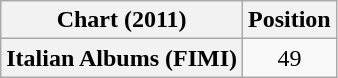<table class="wikitable plainrowheaders" style="text-align:center">
<tr>
<th scope="col">Chart (2011)</th>
<th scope="col">Position</th>
</tr>
<tr>
<th scope="row">Italian Albums (FIMI)</th>
<td>49</td>
</tr>
</table>
